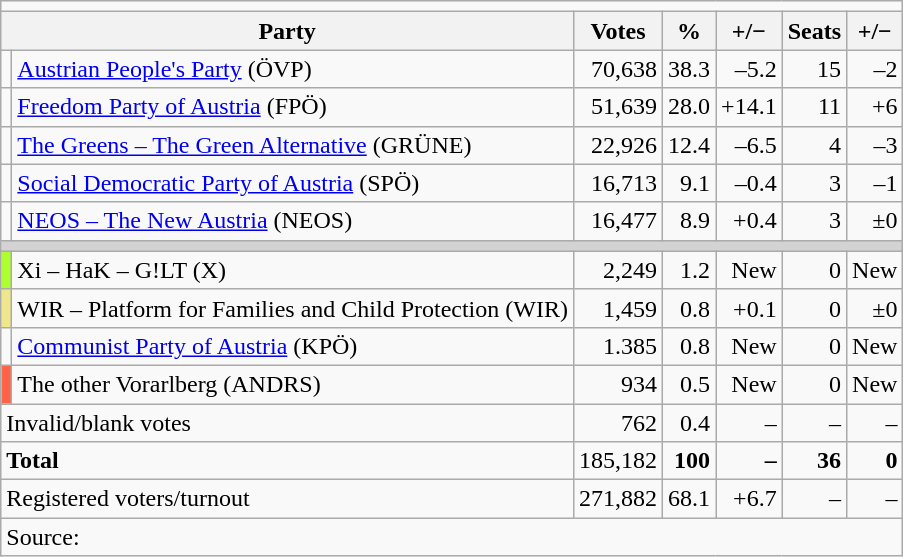<table class=wikitable style=text-align:right>
<tr>
<td align=center colspan=7></td>
</tr>
<tr>
<th colspan=2>Party</th>
<th>Votes</th>
<th>%</th>
<th>+/−</th>
<th>Seats</th>
<th>+/−</th>
</tr>
<tr>
<td bgcolor=></td>
<td align=left><a href='#'>Austrian People's Party</a> (ÖVP)</td>
<td>70,638</td>
<td>38.3</td>
<td>–5.2</td>
<td>15</td>
<td>–2</td>
</tr>
<tr>
<td bgcolor=></td>
<td align=left><a href='#'>Freedom Party of Austria</a> (FPÖ)</td>
<td>51,639</td>
<td>28.0</td>
<td>+14.1</td>
<td>11</td>
<td>+6</td>
</tr>
<tr>
<td bgcolor=></td>
<td align=left><a href='#'>The Greens – The Green Alternative</a> (GRÜNE)</td>
<td>22,926</td>
<td>12.4</td>
<td>–6.5</td>
<td>4</td>
<td>–3</td>
</tr>
<tr>
<td bgcolor=></td>
<td align=left><a href='#'>Social Democratic Party of Austria</a> (SPÖ)</td>
<td>16,713</td>
<td>9.1</td>
<td>–0.4</td>
<td>3</td>
<td>–1</td>
</tr>
<tr>
<td bgcolor=></td>
<td align=left><a href='#'>NEOS – The New Austria</a> (NEOS)</td>
<td>16,477</td>
<td>8.9</td>
<td>+0.4</td>
<td>3</td>
<td>±0</td>
</tr>
<tr>
<td colspan=7 bgcolor=lightgrey></td>
</tr>
<tr>
<td bgcolor=ADFF2F></td>
<td align=left>Xi – HaK – G!LT (X)</td>
<td>2,249</td>
<td>1.2</td>
<td>New</td>
<td>0</td>
<td>New</td>
</tr>
<tr>
<td bgcolor=F0E68C></td>
<td align=left>WIR – Platform for Families and Child Protection (WIR)</td>
<td>1,459</td>
<td>0.8</td>
<td>+0.1</td>
<td>0</td>
<td>±0</td>
</tr>
<tr>
<td bgcolor=></td>
<td align=left><a href='#'>Communist Party of Austria</a> (KPÖ)</td>
<td>1.385</td>
<td>0.8</td>
<td>New</td>
<td>0</td>
<td>New</td>
</tr>
<tr>
<td bgcolor=FF6347></td>
<td align=left>The other Vorarlberg (ANDRS)</td>
<td>934</td>
<td>0.5</td>
<td>New</td>
<td>0</td>
<td>New</td>
</tr>
<tr>
<td colspan=2 align=left>Invalid/blank votes</td>
<td>762</td>
<td>0.4</td>
<td>–</td>
<td>–</td>
<td>–</td>
</tr>
<tr>
<td colspan=2 align=left><strong>Total</strong></td>
<td>185,182</td>
<td><strong>100</strong></td>
<td><strong>–</strong></td>
<td><strong>36</strong></td>
<td><strong>0</strong></td>
</tr>
<tr>
<td align=left colspan=2>Registered voters/turnout</td>
<td>271,882</td>
<td>68.1</td>
<td>+6.7</td>
<td>–</td>
<td>–</td>
</tr>
<tr>
<td align=left colspan=7>Source: </td>
</tr>
</table>
